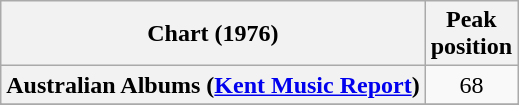<table class="wikitable sortable plainrowheaders">
<tr>
<th>Chart (1976)</th>
<th>Peak<br>position</th>
</tr>
<tr>
<th scope="row">Australian Albums (<a href='#'>Kent Music Report</a>)</th>
<td align="center">68</td>
</tr>
<tr>
</tr>
<tr>
</tr>
</table>
